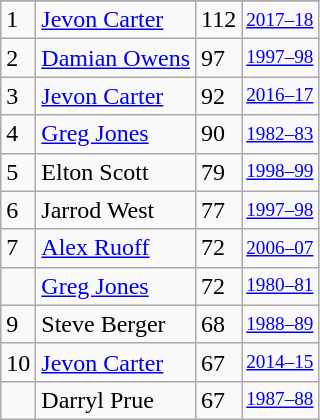<table class="wikitable">
<tr>
</tr>
<tr>
<td>1</td>
<td><a href='#'>Jevon Carter</a></td>
<td>112</td>
<td style="font-size:80%;"><a href='#'>2017–18</a></td>
</tr>
<tr>
<td>2</td>
<td><a href='#'>Damian Owens</a></td>
<td>97</td>
<td style="font-size:80%;"><a href='#'>1997–98</a></td>
</tr>
<tr>
<td>3</td>
<td><a href='#'>Jevon Carter</a></td>
<td>92</td>
<td style="font-size:80%;"><a href='#'>2016–17</a></td>
</tr>
<tr>
<td>4</td>
<td><a href='#'>Greg Jones</a></td>
<td>90</td>
<td style="font-size:80%;"><a href='#'>1982–83</a></td>
</tr>
<tr>
<td>5</td>
<td>Elton Scott</td>
<td>79</td>
<td style="font-size:80%;"><a href='#'>1998–99</a></td>
</tr>
<tr>
<td>6</td>
<td>Jarrod West</td>
<td>77</td>
<td style="font-size:80%;"><a href='#'>1997–98</a></td>
</tr>
<tr>
<td>7</td>
<td><a href='#'>Alex Ruoff</a></td>
<td>72</td>
<td style="font-size:80%;"><a href='#'>2006–07</a></td>
</tr>
<tr>
<td></td>
<td><a href='#'>Greg Jones</a></td>
<td>72</td>
<td style="font-size:80%;"><a href='#'>1980–81</a></td>
</tr>
<tr>
<td>9</td>
<td>Steve Berger</td>
<td>68</td>
<td style="font-size:80%;"><a href='#'>1988–89</a></td>
</tr>
<tr>
<td>10</td>
<td><a href='#'>Jevon Carter</a></td>
<td>67</td>
<td style="font-size:80%;"><a href='#'>2014–15</a></td>
</tr>
<tr>
<td></td>
<td>Darryl Prue</td>
<td>67</td>
<td style="font-size:80%;"><a href='#'>1987–88</a></td>
</tr>
</table>
